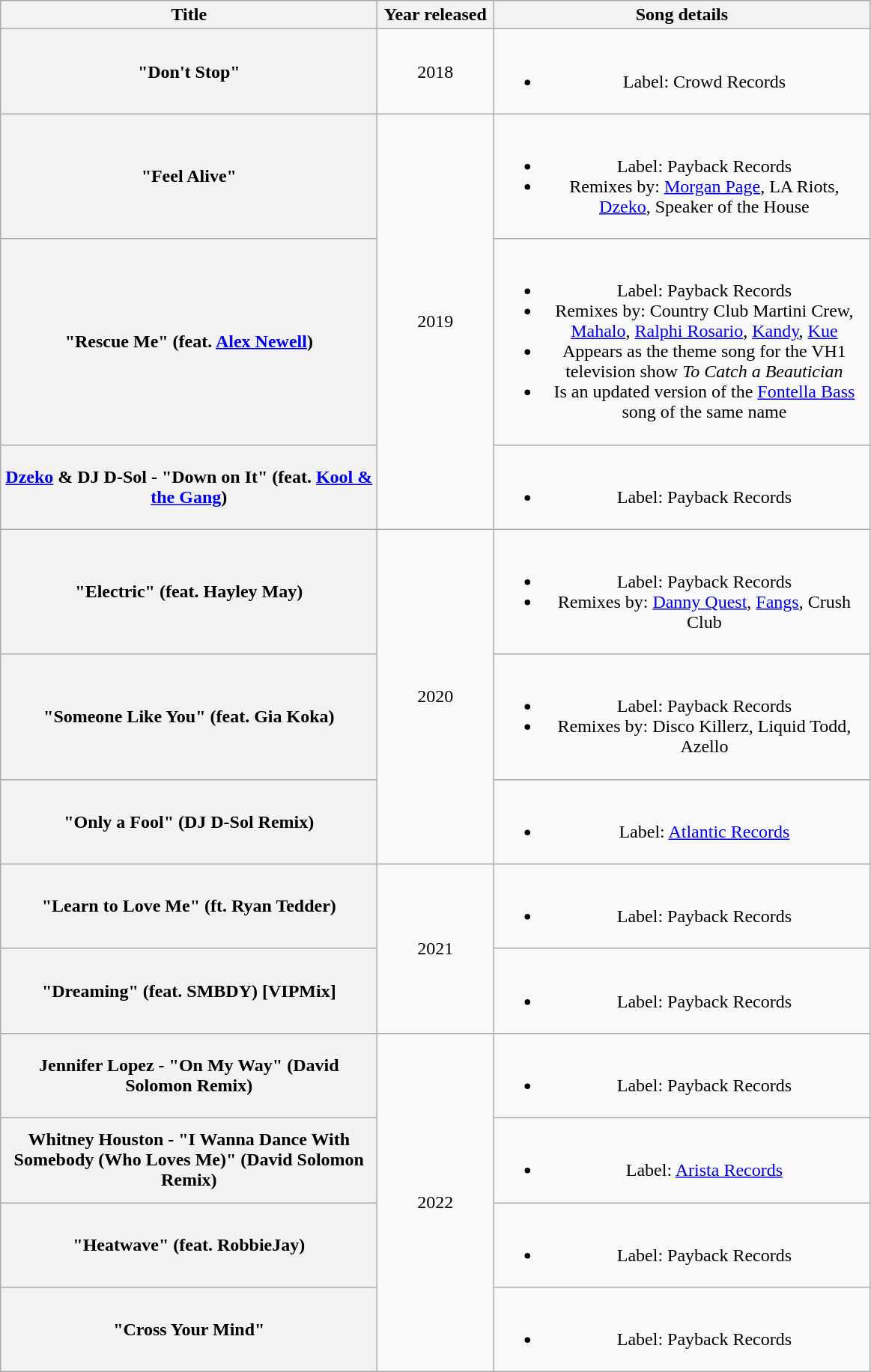<table class="wikitable plainrowheaders" style="text-align:center">
<tr>
<th scope="col" style="width:20.5em;">Title</th>
<th scope= "col" style="width:6em;">Year released</th>
<th scope="col" style="width:20.5em;">Song details</th>
</tr>
<tr>
<th scope="row">"Don't Stop"</th>
<td>2018</td>
<td><br><ul><li>Label: Crowd Records</li></ul></td>
</tr>
<tr>
<th scope="row">"Feel Alive"</th>
<td rowspan="3">2019</td>
<td><br><ul><li>Label: Payback Records</li><li>Remixes by: <a href='#'>Morgan Page</a>, LA Riots, <a href='#'>Dzeko</a>, Speaker of the House</li></ul></td>
</tr>
<tr>
<th scope="row">"Rescue Me" (feat. <a href='#'>Alex Newell</a>)</th>
<td><br><ul><li>Label: Payback Records</li><li>Remixes by: Country Club Martini Crew, <a href='#'>Mahalo</a>, <a href='#'>Ralphi Rosario</a>, <a href='#'>Kandy</a>, <a href='#'>Kue</a></li><li>Appears as the theme song for the VH1 television show <em>To Catch a Beautician</em></li><li>Is an updated version of the <a href='#'>Fontella Bass</a> song of the same name</li></ul></td>
</tr>
<tr>
<th scope="row"><a href='#'>Dzeko</a> & DJ D-Sol - "Down on It" (feat. <a href='#'>Kool & the Gang</a>)</th>
<td><br><ul><li>Label: Payback Records</li></ul></td>
</tr>
<tr>
<th scope="row">"Electric" (feat. Hayley May)</th>
<td rowspan="3">2020</td>
<td><br><ul><li>Label: Payback Records</li><li>Remixes by: <a href='#'>Danny Quest</a>, <a href='#'>Fangs</a>, Crush Club</li></ul></td>
</tr>
<tr>
<th scope="row">"Someone Like You" (feat. Gia Koka)</th>
<td><br><ul><li>Label: Payback Records</li><li>Remixes by: Disco Killerz, Liquid Todd, Azello</li></ul></td>
</tr>
<tr>
<th scope="row">"Only a Fool" (DJ D-Sol Remix)</th>
<td><br><ul><li>Label: <a href='#'>Atlantic Records</a></li></ul></td>
</tr>
<tr>
<th scope="row">"Learn to Love Me" (ft. Ryan Tedder)</th>
<td rowspan="2">2021</td>
<td><br><ul><li>Label: Payback Records</li></ul></td>
</tr>
<tr>
<th scope="row">"Dreaming" (feat. SMBDY) [VIPMix]</th>
<td><br><ul><li>Label: Payback Records</li></ul></td>
</tr>
<tr>
<th scope="row">Jennifer Lopez - "On My Way" (David Solomon Remix)</th>
<td rowspan="4">2022</td>
<td><br><ul><li>Label: Payback Records</li></ul></td>
</tr>
<tr>
<th scope="row">Whitney Houston - "I Wanna Dance With Somebody (Who Loves Me)" (David Solomon Remix)</th>
<td><br><ul><li>Label: <a href='#'>Arista Records</a></li></ul></td>
</tr>
<tr>
<th scope="row">"Heatwave" (feat. RobbieJay)</th>
<td><br><ul><li>Label: Payback Records</li></ul></td>
</tr>
<tr>
<th scope="row">"Cross Your Mind"</th>
<td><br><ul><li>Label: Payback Records</li></ul></td>
</tr>
</table>
